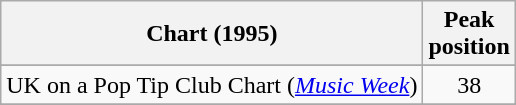<table class="wikitable sortable">
<tr>
<th>Chart (1995)</th>
<th>Peak<br>position</th>
</tr>
<tr>
</tr>
<tr>
</tr>
<tr>
</tr>
<tr>
</tr>
<tr>
</tr>
<tr>
</tr>
<tr>
<td align="left">UK on a Pop Tip Club Chart (<em><a href='#'>Music Week</a></em>)</td>
<td align="center">38</td>
</tr>
<tr>
</tr>
<tr>
</tr>
<tr>
</tr>
<tr>
</tr>
</table>
